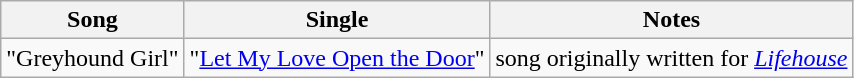<table class="wikitable">
<tr>
<th>Song</th>
<th>Single</th>
<th>Notes</th>
</tr>
<tr>
<td>"Greyhound Girl"</td>
<td>"<a href='#'>Let My Love Open the Door</a>"</td>
<td>song originally written for <em><a href='#'>Lifehouse</a></em></td>
</tr>
</table>
